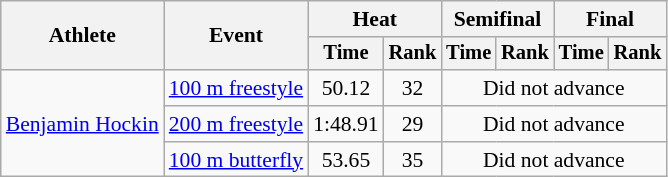<table class=wikitable style="font-size:90%">
<tr>
<th rowspan="2">Athlete</th>
<th rowspan="2">Event</th>
<th colspan="2">Heat</th>
<th colspan="2">Semifinal</th>
<th colspan="2">Final</th>
</tr>
<tr style="font-size:95%">
<th>Time</th>
<th>Rank</th>
<th>Time</th>
<th>Rank</th>
<th>Time</th>
<th>Rank</th>
</tr>
<tr align=center>
<td align=left rowspan=3><a href='#'>Benjamin Hockin</a></td>
<td align=left><a href='#'>100 m freestyle</a></td>
<td>50.12</td>
<td>32</td>
<td colspan=4>Did not advance</td>
</tr>
<tr align=center>
<td align=left><a href='#'>200 m freestyle</a></td>
<td>1:48.91</td>
<td>29</td>
<td colspan=4>Did not advance</td>
</tr>
<tr align=center>
<td align=left><a href='#'>100 m butterfly</a></td>
<td>53.65</td>
<td>35</td>
<td colspan=4>Did not advance</td>
</tr>
</table>
